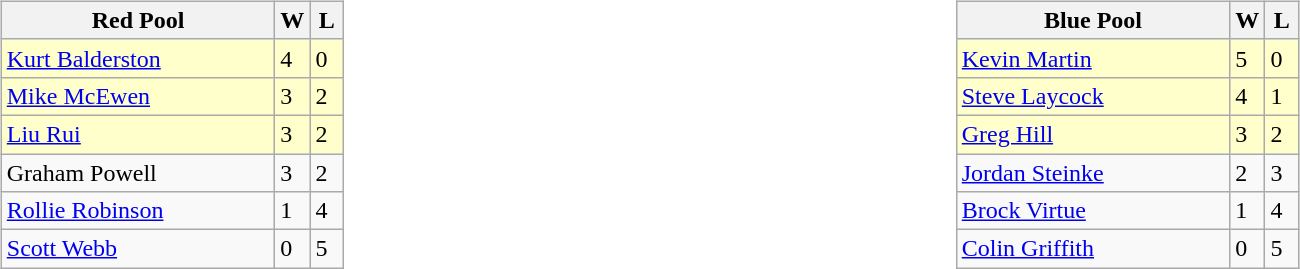<table table>
<tr>
<td valign=top width=10%><br><table class=wikitable>
<tr>
<th width=175>Red Pool</th>
<th width=15>W</th>
<th width=15>L</th>
</tr>
<tr bgcolor=#ffffcc>
<td> <a href='#'>Kurt Balderston</a></td>
<td>4</td>
<td>0</td>
</tr>
<tr bgcolor=#ffffcc>
<td> <a href='#'>Mike McEwen</a></td>
<td>3</td>
<td>2</td>
</tr>
<tr bgcolor=#ffffcc>
<td> <a href='#'>Liu Rui</a></td>
<td>3</td>
<td>2</td>
</tr>
<tr>
<td> Graham Powell</td>
<td>3</td>
<td>2</td>
</tr>
<tr>
<td> <a href='#'>Rollie Robinson</a></td>
<td>1</td>
<td>4</td>
</tr>
<tr>
<td> <a href='#'>Scott Webb</a></td>
<td>0</td>
<td>5</td>
</tr>
</table>
</td>
<td valign=top width=10%><br><table class=wikitable>
<tr>
<th width=175>Blue Pool</th>
<th width=15>W</th>
<th width=15>L</th>
</tr>
<tr bgcolor=#ffffcc>
<td> <a href='#'>Kevin Martin</a></td>
<td>5</td>
<td>0</td>
</tr>
<tr bgcolor=#ffffcc>
<td> <a href='#'>Steve Laycock</a></td>
<td>4</td>
<td>1</td>
</tr>
<tr bgcolor=#ffffcc>
<td> <a href='#'>Greg Hill</a></td>
<td>3</td>
<td>2</td>
</tr>
<tr>
<td> <a href='#'>Jordan Steinke</a></td>
<td>2</td>
<td>3</td>
</tr>
<tr>
<td> <a href='#'>Brock Virtue</a></td>
<td>1</td>
<td>4</td>
</tr>
<tr>
<td> <a href='#'>Colin Griffith</a></td>
<td>0</td>
<td>5</td>
</tr>
</table>
</td>
</tr>
</table>
